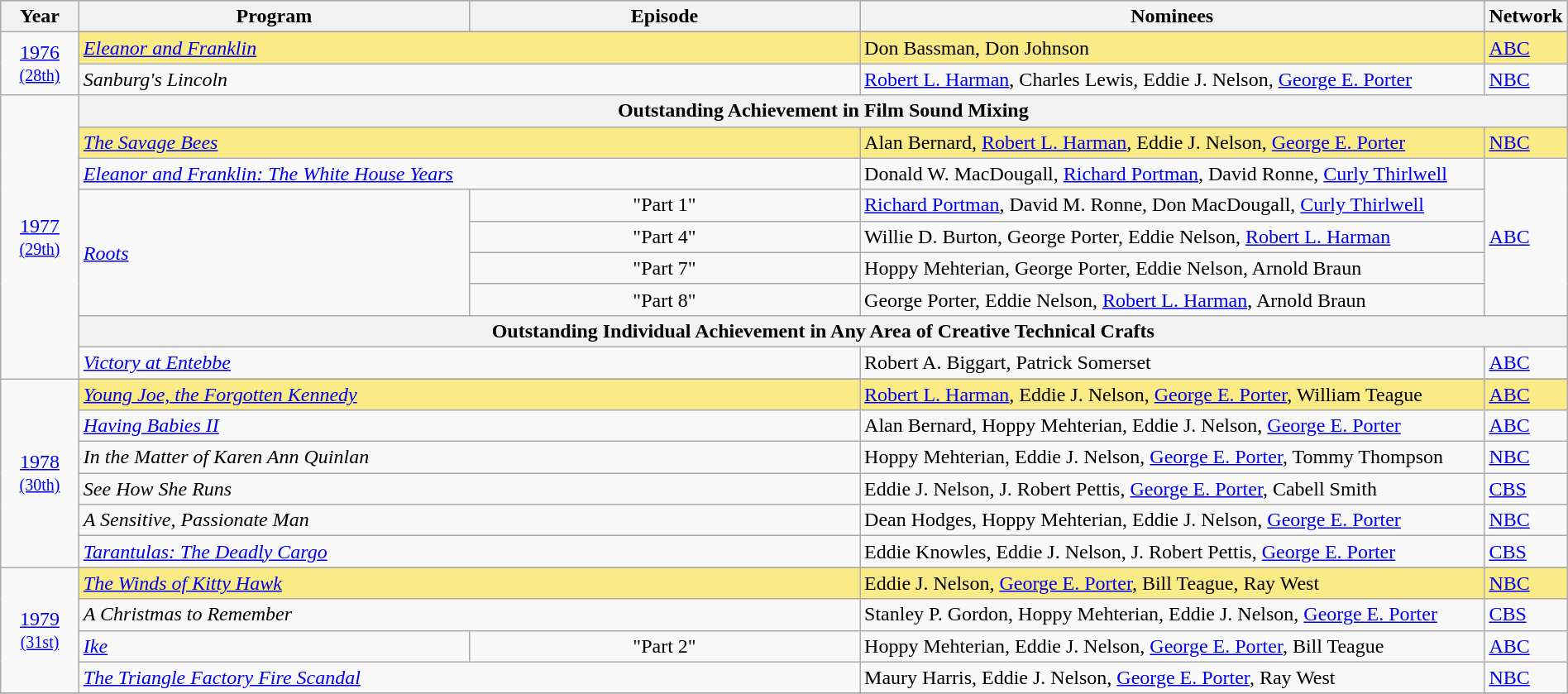<table class="wikitable" style="width:100%">
<tr bgcolor="#bebebe">
<th width="5%">Year</th>
<th width="25%">Program</th>
<th width="25%">Episode</th>
<th width="40%">Nominees</th>
<th width="5%">Network</th>
</tr>
<tr>
<td rowspan=3 style="text-align:center"><a href='#'>1976</a><br><small><a href='#'>(28th)</a></small><br></td>
</tr>
<tr style="background:#FAEB86">
<td colspan=2><em><a href='#'>Eleanor and Franklin</a></em></td>
<td>Don Bassman, Don Johnson</td>
<td><a href='#'>ABC</a></td>
</tr>
<tr>
<td colspan=2><em>Sanburg's Lincoln</em></td>
<td><a href='#'>Robert L. Harman</a>, Charles Lewis, Eddie J. Nelson, <a href='#'>George E. Porter</a></td>
<td><a href='#'>NBC</a></td>
</tr>
<tr>
<td rowspan=9 style="text-align:center"><a href='#'>1977</a><br><small><a href='#'>(29th)</a></small></td>
<th colspan="4">Outstanding Achievement in Film Sound Mixing</th>
</tr>
<tr style="background:#FAEB86">
<td colspan=2><em><a href='#'>The Savage Bees</a></em></td>
<td>Alan Bernard, <a href='#'>Robert L. Harman</a>, Eddie J. Nelson, <a href='#'>George E. Porter</a></td>
<td><a href='#'>NBC</a></td>
</tr>
<tr>
<td colspan=2><em><a href='#'>Eleanor and Franklin: The White House Years</a></em></td>
<td>Donald W. MacDougall, <a href='#'>Richard Portman</a>, David Ronne, <a href='#'>Curly Thirlwell</a></td>
<td rowspan=5><a href='#'>ABC</a></td>
</tr>
<tr>
<td rowspan=4><em><a href='#'>Roots</a></em></td>
<td align=center>"Part 1"</td>
<td><a href='#'>Richard Portman</a>, David M. Ronne, Don MacDougall, <a href='#'>Curly Thirlwell</a></td>
</tr>
<tr>
<td align=center>"Part 4"</td>
<td>Willie D. Burton, George Porter, Eddie Nelson, <a href='#'>Robert L. Harman</a></td>
</tr>
<tr>
<td align=center>"Part 7"</td>
<td>Hoppy Mehterian, George Porter, Eddie Nelson, Arnold Braun</td>
</tr>
<tr>
<td align=center>"Part 8"</td>
<td>George Porter, Eddie Nelson, <a href='#'>Robert L. Harman</a>, Arnold Braun</td>
</tr>
<tr>
<th colspan="4">Outstanding Individual Achievement in Any Area of Creative Technical Crafts</th>
</tr>
<tr>
<td colspan=2><em><a href='#'>Victory at Entebbe</a></em></td>
<td>Robert A. Biggart, Patrick Somerset</td>
<td><a href='#'>ABC</a></td>
</tr>
<tr>
<td rowspan=7 style="text-align:center"><a href='#'>1978</a><br><small><a href='#'>(30th)</a></small><br></td>
</tr>
<tr style="background:#FAEB86">
<td colspan=2><em><a href='#'>Young Joe, the Forgotten Kennedy</a></em></td>
<td><a href='#'>Robert L. Harman</a>, Eddie J. Nelson, <a href='#'>George E. Porter</a>, William Teague</td>
<td><a href='#'>ABC</a></td>
</tr>
<tr>
<td colspan=2><em><a href='#'>Having Babies II</a></em></td>
<td>Alan Bernard, Hoppy Mehterian, Eddie J. Nelson, <a href='#'>George E. Porter</a></td>
<td><a href='#'>ABC</a></td>
</tr>
<tr>
<td colspan=2><em>In the Matter of Karen Ann Quinlan</em></td>
<td>Hoppy Mehterian, Eddie J. Nelson, <a href='#'>George E. Porter</a>, Tommy Thompson</td>
<td><a href='#'>NBC</a></td>
</tr>
<tr>
<td colspan=2><em>See How She Runs</em></td>
<td>Eddie J. Nelson, J. Robert Pettis, <a href='#'>George E. Porter</a>, Cabell Smith</td>
<td><a href='#'>CBS</a></td>
</tr>
<tr>
<td colspan=2><em>A Sensitive, Passionate Man</em></td>
<td>Dean Hodges, Hoppy Mehterian, Eddie J. Nelson, <a href='#'>George E. Porter</a></td>
<td><a href='#'>NBC</a></td>
</tr>
<tr>
<td colspan=2><em><a href='#'>Tarantulas: The Deadly Cargo</a></em></td>
<td>Eddie Knowles, Eddie J. Nelson, J. Robert Pettis, <a href='#'>George E. Porter</a></td>
<td><a href='#'>CBS</a></td>
</tr>
<tr>
<td rowspan=5 style="text-align:center"><a href='#'>1979</a><br><small><a href='#'>(31st)</a></small><br></td>
</tr>
<tr style="background:#FAEB86">
<td colspan=2><em><a href='#'>The Winds of Kitty Hawk</a></em></td>
<td>Eddie J. Nelson, <a href='#'>George E. Porter</a>, Bill Teague, Ray West</td>
<td><a href='#'>NBC</a></td>
</tr>
<tr>
<td colspan=2><em>A Christmas to Remember</em></td>
<td>Stanley P. Gordon, Hoppy Mehterian, Eddie J. Nelson, <a href='#'>George E. Porter</a></td>
<td><a href='#'>CBS</a></td>
</tr>
<tr>
<td><em><a href='#'>Ike</a></em></td>
<td align=center>"Part 2"</td>
<td>Hoppy Mehterian, Eddie J. Nelson, <a href='#'>George E. Porter</a>, Bill Teague</td>
<td><a href='#'>ABC</a></td>
</tr>
<tr>
<td colspan=2><em><a href='#'>The Triangle Factory Fire Scandal</a></em></td>
<td>Maury Harris, Eddie J. Nelson, <a href='#'>George E. Porter</a>, Ray West</td>
<td><a href='#'>NBC</a></td>
</tr>
<tr>
</tr>
</table>
